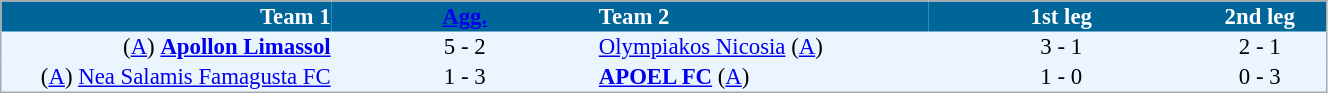<table cellspacing="0" style="background: #EBF5FF; border: 1px #aaa solid; border-collapse: collapse; font-size: 95%;" width=70%>
<tr bgcolor=#006699 style="color:white;">
<th width=25% align="right">Team 1</th>
<th width=20% align="center"><a href='#'>Agg.</a></th>
<th width=25% align="left">Team 2</th>
<th width=20% align="center">1st leg</th>
<th width=20% align="center">2nd leg</th>
</tr>
<tr>
<td align=right>(<a href='#'>A</a>) <strong><a href='#'>Apollon Limassol</a></strong></td>
<td align=center>5 - 2</td>
<td align=left><a href='#'>Olympiakos Nicosia</a> (<a href='#'>A</a>)</td>
<td align=center>3 - 1</td>
<td align=center>2 - 1</td>
</tr>
<tr>
<td align=right>(<a href='#'>A</a>) <a href='#'>Nea Salamis Famagusta FC</a></td>
<td align=center>1 - 3</td>
<td align=left><strong><a href='#'>APOEL FC</a></strong> (<a href='#'>A</a>)</td>
<td align=center>1 - 0</td>
<td align=center>0 - 3</td>
</tr>
<tr>
</tr>
</table>
